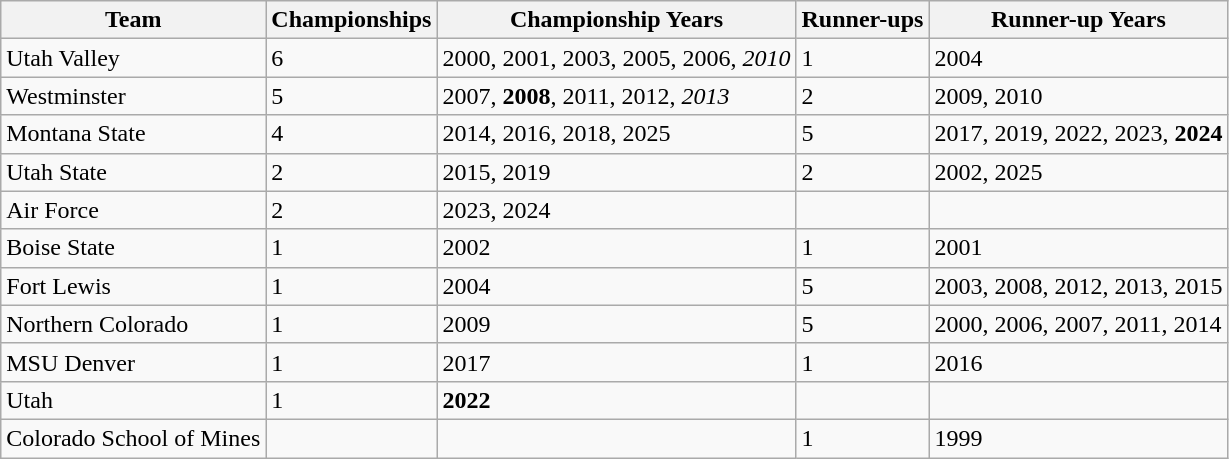<table class="wikitable">
<tr>
<th>Team</th>
<th>Championships</th>
<th>Championship Years</th>
<th>Runner-ups</th>
<th>Runner-up Years</th>
</tr>
<tr>
<td>Utah Valley</td>
<td>6</td>
<td>2000, 2001, 2003, 2005, 2006, <em>2010</em></td>
<td>1</td>
<td>2004</td>
</tr>
<tr>
<td>Westminster</td>
<td>5</td>
<td>2007, <strong>2008</strong>, 2011, 2012, <em>2013</em></td>
<td>2</td>
<td>2009, 2010</td>
</tr>
<tr>
<td>Montana State</td>
<td>4</td>
<td>2014, 2016, 2018, 2025</td>
<td>5</td>
<td>2017, 2019, 2022, 2023, <strong>2024</strong></td>
</tr>
<tr>
<td>Utah State</td>
<td>2</td>
<td>2015, 2019</td>
<td>2</td>
<td>2002, 2025</td>
</tr>
<tr>
<td>Air Force</td>
<td>2</td>
<td>2023, 2024</td>
<td></td>
<td></td>
</tr>
<tr>
<td>Boise State</td>
<td>1</td>
<td>2002</td>
<td>1</td>
<td>2001</td>
</tr>
<tr>
<td>Fort Lewis</td>
<td>1</td>
<td>2004</td>
<td>5</td>
<td>2003, 2008, 2012, 2013, 2015</td>
</tr>
<tr>
<td>Northern Colorado</td>
<td>1</td>
<td>2009</td>
<td>5</td>
<td>2000, 2006, 2007, 2011, 2014</td>
</tr>
<tr>
<td>MSU Denver</td>
<td>1</td>
<td>2017</td>
<td>1</td>
<td>2016</td>
</tr>
<tr>
<td>Utah</td>
<td>1</td>
<td><strong>2022</strong></td>
<td></td>
<td></td>
</tr>
<tr>
<td>Colorado School of Mines</td>
<td></td>
<td></td>
<td>1</td>
<td>1999</td>
</tr>
</table>
